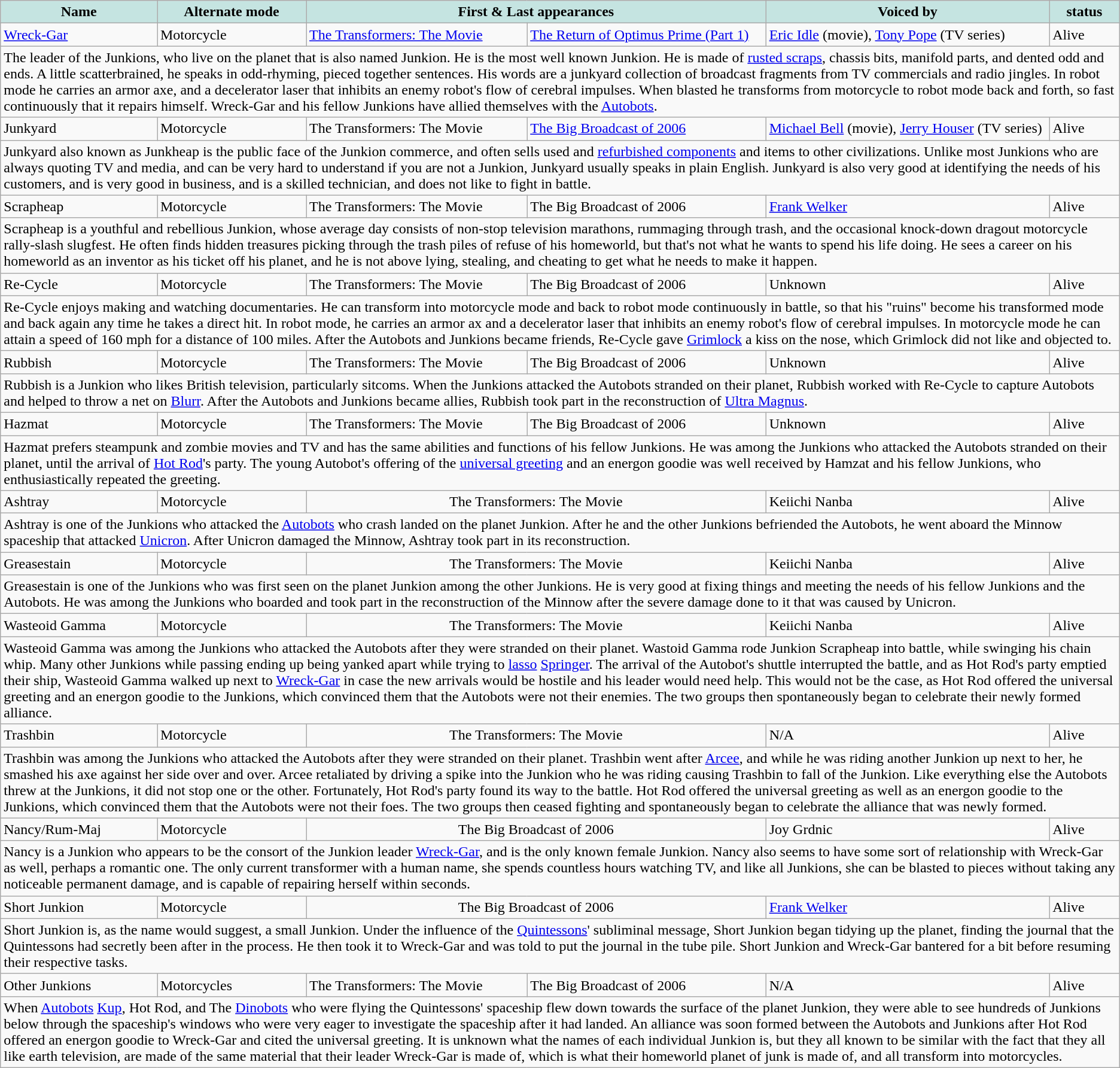<table class="wikitable">
<tr>
<th style="background-color: #C5E4E1">Name</th>
<th style="background-color: #C5E4E1">Alternate mode</th>
<th colspan="2" align="center" style="background-color: #C5E4E1">First & Last appearances</th>
<th style="background-color: #C5E4E1">Voiced by</th>
<th style="background-color: #C5E4E1">status</th>
</tr>
<tr>
<td><a href='#'>Wreck-Gar</a></td>
<td>Motorcycle</td>
<td><a href='#'>The Transformers: The Movie</a></td>
<td><a href='#'>The Return of Optimus Prime (Part 1)</a></td>
<td><a href='#'>Eric Idle</a> (movie), <a href='#'>Tony Pope</a> (TV series)</td>
<td>Alive</td>
</tr>
<tr>
<td colspan="6" valign="top">The leader of the Junkions, who live on the planet that is also named Junkion. He is the most well known Junkion. He is made of <a href='#'>rusted scraps</a>, chassis bits, manifold parts, and dented odd and ends. A little scatterbrained, he speaks in odd-rhyming, pieced together sentences. His words are a junkyard collection of broadcast fragments from TV commercials and radio jingles. In robot mode he carries an armor axe, and a decelerator laser that inhibits an enemy robot's flow of cerebral impulses. When blasted he transforms from motorcycle to robot mode back and forth, so fast continuously that it repairs himself. Wreck-Gar and his fellow Junkions have allied themselves with the <a href='#'>Autobots</a>.</td>
</tr>
<tr>
<td>Junkyard</td>
<td>Motorcycle</td>
<td>The Transformers: The Movie</td>
<td><a href='#'>The Big Broadcast of 2006</a></td>
<td><a href='#'>Michael Bell</a> (movie), <a href='#'>Jerry Houser</a> (TV series)</td>
<td>Alive</td>
</tr>
<tr>
<td colspan="6" valign="top">Junkyard also known as Junkheap is the public face of the Junkion commerce, and often sells used and <a href='#'>refurbished components</a> and items to other civilizations. Unlike most Junkions who are always quoting TV and media, and can be very hard to understand if you are not a Junkion, Junkyard usually speaks in plain English. Junkyard is also very good at identifying the needs of his customers, and is very good in business, and is a skilled technician, and does not like to fight in battle.</td>
</tr>
<tr>
<td>Scrapheap</td>
<td>Motorcycle</td>
<td>The Transformers: The Movie</td>
<td>The Big Broadcast of 2006</td>
<td><a href='#'>Frank Welker</a></td>
<td>Alive</td>
</tr>
<tr>
<td colspan="6" valign="top">Scrapheap is a youthful and rebellious Junkion, whose average day consists of non-stop television marathons, rummaging through trash, and the occasional knock-down dragout motorcycle rally-slash slugfest. He often finds hidden treasures picking through the trash piles of refuse of his homeworld, but that's not what he wants to spend his life doing. He sees a career on his homeworld as an inventor as his ticket off his planet, and he is not above lying, stealing, and cheating to get what he needs to make it happen.</td>
</tr>
<tr>
<td>Re-Cycle</td>
<td>Motorcycle</td>
<td>The Transformers: The Movie</td>
<td>The Big Broadcast of 2006</td>
<td>Unknown</td>
<td>Alive</td>
</tr>
<tr>
<td colspan="6" valign="top">Re-Cycle enjoys making and watching documentaries. He can transform into motorcycle mode and back to robot mode continuously in battle, so that his "ruins" become his transformed mode and back again any time he takes a direct hit. In robot mode, he carries an armor ax and a decelerator laser that inhibits an enemy robot's flow of cerebral impulses. In motorcycle mode he can attain a speed of 160 mph for a distance of 100 miles. After the Autobots and Junkions became friends, Re-Cycle gave <a href='#'>Grimlock</a> a kiss on the nose, which Grimlock did not like and objected to.</td>
</tr>
<tr>
<td>Rubbish</td>
<td>Motorcycle</td>
<td>The Transformers: The Movie</td>
<td>The Big Broadcast of 2006</td>
<td>Unknown</td>
<td>Alive</td>
</tr>
<tr>
<td colspan="6" valign="top">Rubbish is a Junkion who likes British television, particularly sitcoms. When the Junkions attacked the Autobots stranded on their planet, Rubbish worked with Re-Cycle to capture Autobots and helped to throw a net on <a href='#'>Blurr</a>. After the Autobots and Junkions became allies, Rubbish took part in the reconstruction of <a href='#'>Ultra Magnus</a>.</td>
</tr>
<tr>
<td>Hazmat</td>
<td>Motorcycle</td>
<td>The Transformers: The Movie</td>
<td>The Big Broadcast of 2006</td>
<td>Unknown</td>
<td>Alive</td>
</tr>
<tr>
<td colspan="6" valign="top">Hazmat prefers steampunk and zombie movies and TV and has the same abilities and functions of his fellow Junkions. He was among the Junkions who attacked the Autobots stranded on their planet, until the arrival of <a href='#'>Hot Rod</a>'s party. The young Autobot's offering of the <a href='#'>universal greeting</a> and an energon goodie was well received by Hamzat and his fellow Junkions, who enthusiastically repeated the greeting.</td>
</tr>
<tr>
<td>Ashtray</td>
<td>Motorcycle</td>
<td colspan="2" align="center">The Transformers: The Movie</td>
<td>Keiichi Nanba</td>
<td>Alive</td>
</tr>
<tr>
<td colspan="6" valign="top">Ashtray is one of the Junkions who attacked the <a href='#'>Autobots</a> who crash landed on the planet Junkion. After he and the other Junkions befriended the Autobots, he went aboard the Minnow spaceship that attacked <a href='#'>Unicron</a>. After Unicron damaged the Minnow, Ashtray took part in its reconstruction.</td>
</tr>
<tr>
<td>Greasestain</td>
<td>Motorcycle</td>
<td colspan="2" align="center">The Transformers: The Movie</td>
<td>Keiichi Nanba</td>
<td>Alive</td>
</tr>
<tr>
<td colspan="6" valign="top">Greasestain is one of the Junkions who was first seen on the planet Junkion among the other Junkions. He is very good at fixing things and meeting the needs of his fellow Junkions and the Autobots. He was among the Junkions who boarded and took part in the reconstruction of the Minnow after the severe damage done to it that was caused by Unicron.</td>
</tr>
<tr>
<td>Wasteoid Gamma</td>
<td>Motorcycle</td>
<td colspan="2" align="center">The Transformers: The Movie</td>
<td>Keiichi Nanba</td>
<td>Alive</td>
</tr>
<tr>
<td colspan="6" valign="top">Wasteoid Gamma was among the Junkions who attacked the Autobots after they were stranded on their planet. Wastoid Gamma rode Junkion Scrapheap into battle, while swinging his chain whip. Many other Junkions while passing ending up being yanked apart while trying to <a href='#'>lasso</a> <a href='#'>Springer</a>. The arrival of the Autobot's shuttle interrupted the battle, and as Hot Rod's party emptied their ship, Wasteoid Gamma walked up next to <a href='#'>Wreck-Gar</a> in case the new arrivals would be hostile and his leader would need help. This would not be the case, as Hot Rod offered the universal greeting and an energon goodie to the Junkions, which convinced them that the Autobots were not their enemies. The two groups then spontaneously began to celebrate their newly formed alliance.</td>
</tr>
<tr>
<td>Trashbin</td>
<td>Motorcycle</td>
<td colspan="2" align="center">The Transformers: The Movie</td>
<td>N/A</td>
<td>Alive</td>
</tr>
<tr>
<td colspan="6" valign="top">Trashbin was among the Junkions who attacked the Autobots after they were stranded on their planet. Trashbin went after <a href='#'>Arcee</a>, and while he was riding another Junkion up next to her, he smashed his axe against her side over and over. Arcee retaliated by driving a spike into the Junkion who he was riding causing Trashbin to fall of the Junkion. Like everything else the Autobots threw at the Junkions, it did not stop one or the other. Fortunately, Hot Rod's party found its way to the battle. Hot Rod offered the universal greeting as well as an energon goodie to the Junkions, which convinced them that the Autobots were not their foes. The two groups then ceased fighting and spontaneously began to celebrate the alliance that was newly formed.</td>
</tr>
<tr>
<td>Nancy/Rum-Maj</td>
<td>Motorcycle</td>
<td colspan="2" align="center">The Big Broadcast of 2006</td>
<td>Joy Grdnic</td>
<td>Alive</td>
</tr>
<tr>
<td colspan="6" valign="top">Nancy is a Junkion who appears to be the consort of the Junkion leader <a href='#'>Wreck-Gar</a>, and is the only known female Junkion. Nancy also seems to have some sort of relationship with Wreck-Gar as well, perhaps a romantic one. The only current transformer with a human name, she spends countless hours watching TV, and like all Junkions, she can be blasted to pieces without taking any noticeable permanent damage, and is capable of repairing herself within seconds.</td>
</tr>
<tr>
<td>Short Junkion</td>
<td>Motorcycle</td>
<td colspan="2" align="center">The Big Broadcast of 2006</td>
<td><a href='#'>Frank Welker</a></td>
<td>Alive</td>
</tr>
<tr>
<td colspan="6" valign="top">Short Junkion is, as the name would suggest, a small Junkion. Under the influence of the <a href='#'>Quintessons</a>' subliminal message, Short Junkion began tidying up the planet, finding the journal that the Quintessons had secretly been after in the process. He then took it to Wreck-Gar and was told to put the journal in the tube pile. Short Junkion and Wreck-Gar bantered for a bit before resuming their respective tasks.</td>
</tr>
<tr>
<td>Other Junkions</td>
<td>Motorcycles</td>
<td>The Transformers: The Movie</td>
<td>The Big Broadcast of 2006</td>
<td>N/A</td>
<td>Alive</td>
</tr>
<tr>
<td colspan="6" valign="top">When <a href='#'>Autobots</a> <a href='#'>Kup</a>, Hot Rod, and The <a href='#'>Dinobots</a> who were flying the Quintessons' spaceship flew down towards the surface of the planet Junkion, they were able to see hundreds of Junkions below through the spaceship's windows who were very eager to investigate the spaceship after it had landed. An alliance was soon formed between the Autobots and Junkions after Hot Rod offered an energon goodie to Wreck-Gar and cited the universal greeting. It is unknown what the names of each individual Junkion is, but they all known to be similar with the fact that they all like earth television, are made of the same material that their leader Wreck-Gar is made of, which is what their homeworld planet of junk is made of, and all transform into motorcycles.</td>
</tr>
</table>
